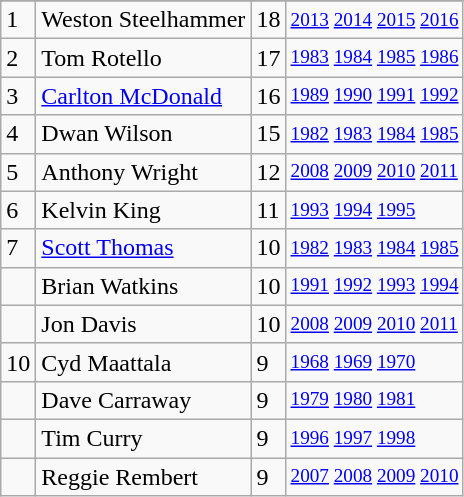<table class="wikitable">
<tr>
</tr>
<tr>
<td>1</td>
<td>Weston Steelhammer</td>
<td>18</td>
<td style="font-size:80%;"><a href='#'>2013</a> <a href='#'>2014</a> <a href='#'>2015</a> <a href='#'>2016</a></td>
</tr>
<tr>
<td>2</td>
<td>Tom Rotello</td>
<td>17</td>
<td style="font-size:80%;"><a href='#'>1983</a> <a href='#'>1984</a> <a href='#'>1985</a> <a href='#'>1986</a></td>
</tr>
<tr>
<td>3</td>
<td><a href='#'>Carlton McDonald</a></td>
<td>16</td>
<td style="font-size:80%;"><a href='#'>1989</a> <a href='#'>1990</a> <a href='#'>1991</a> <a href='#'>1992</a></td>
</tr>
<tr>
<td>4</td>
<td>Dwan Wilson</td>
<td>15</td>
<td style="font-size:80%;"><a href='#'>1982</a> <a href='#'>1983</a> <a href='#'>1984</a> <a href='#'>1985</a></td>
</tr>
<tr>
<td>5</td>
<td>Anthony Wright</td>
<td>12</td>
<td style="font-size:80%;"><a href='#'>2008</a> <a href='#'>2009</a> <a href='#'>2010</a> <a href='#'>2011</a></td>
</tr>
<tr>
<td>6</td>
<td>Kelvin King</td>
<td>11</td>
<td style="font-size:80%;"><a href='#'>1993</a> <a href='#'>1994</a> <a href='#'>1995</a></td>
</tr>
<tr>
<td>7</td>
<td><a href='#'>Scott Thomas</a></td>
<td>10</td>
<td style="font-size:80%;"><a href='#'>1982</a> <a href='#'>1983</a> <a href='#'>1984</a> <a href='#'>1985</a></td>
</tr>
<tr>
<td></td>
<td>Brian Watkins</td>
<td>10</td>
<td style="font-size:80%;"><a href='#'>1991</a> <a href='#'>1992</a> <a href='#'>1993</a> <a href='#'>1994</a></td>
</tr>
<tr>
<td></td>
<td>Jon Davis</td>
<td>10</td>
<td style="font-size:80%;"><a href='#'>2008</a> <a href='#'>2009</a> <a href='#'>2010</a> <a href='#'>2011</a></td>
</tr>
<tr>
<td>10</td>
<td>Cyd Maattala</td>
<td>9</td>
<td style="font-size:80%;"><a href='#'>1968</a> <a href='#'>1969</a> <a href='#'>1970</a></td>
</tr>
<tr>
<td></td>
<td>Dave Carraway</td>
<td>9</td>
<td style="font-size:80%;"><a href='#'>1979</a> <a href='#'>1980</a> <a href='#'>1981</a></td>
</tr>
<tr>
<td></td>
<td>Tim Curry</td>
<td>9</td>
<td style="font-size:80%;"><a href='#'>1996</a> <a href='#'>1997</a> <a href='#'>1998</a></td>
</tr>
<tr>
<td></td>
<td>Reggie Rembert</td>
<td>9</td>
<td style="font-size:80%;"><a href='#'>2007</a> <a href='#'>2008</a> <a href='#'>2009</a> <a href='#'>2010</a></td>
</tr>
</table>
